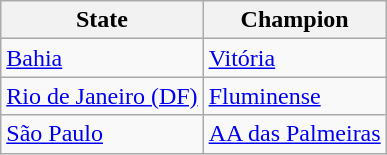<table class="wikitable">
<tr>
<th>State</th>
<th>Champion</th>
</tr>
<tr>
<td><a href='#'>Bahia</a></td>
<td><a href='#'>Vitória</a></td>
</tr>
<tr>
<td><a href='#'>Rio de Janeiro (DF)</a></td>
<td><a href='#'>Fluminense</a></td>
</tr>
<tr>
<td><a href='#'>São Paulo</a></td>
<td><a href='#'>AA das Palmeiras</a></td>
</tr>
</table>
